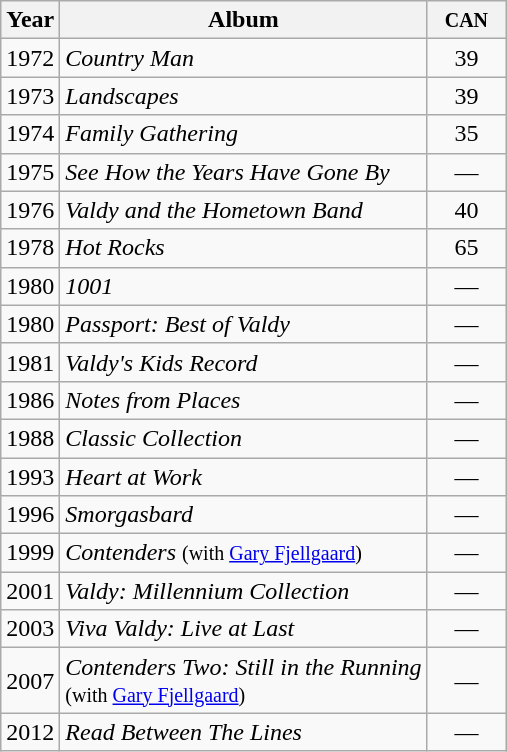<table class="wikitable">
<tr>
<th>Year</th>
<th>Album</th>
<th width="45"><small>CAN</small></th>
</tr>
<tr>
<td>1972</td>
<td><em>Country Man</em></td>
<td align="center">39</td>
</tr>
<tr>
<td>1973</td>
<td><em>Landscapes</em></td>
<td align="center">39</td>
</tr>
<tr>
<td>1974</td>
<td><em>Family Gathering</em></td>
<td align="center">35</td>
</tr>
<tr>
<td>1975</td>
<td><em>See How the Years Have Gone By</em></td>
<td align="center">—</td>
</tr>
<tr>
<td>1976</td>
<td><em>Valdy and the Hometown Band</em></td>
<td align="center">40</td>
</tr>
<tr>
<td>1978</td>
<td><em>Hot Rocks</em></td>
<td align="center">65</td>
</tr>
<tr>
<td>1980</td>
<td><em>1001</em></td>
<td align="center">—</td>
</tr>
<tr>
<td>1980</td>
<td><em>Passport: Best of Valdy</em></td>
<td align="center">—</td>
</tr>
<tr>
<td>1981</td>
<td><em>Valdy's Kids Record</em></td>
<td align="center">—</td>
</tr>
<tr>
<td>1986</td>
<td><em>Notes from Places</em></td>
<td align="center">—</td>
</tr>
<tr>
<td>1988</td>
<td><em>Classic Collection</em></td>
<td align="center">—</td>
</tr>
<tr>
<td>1993</td>
<td><em>Heart at Work</em></td>
<td align="center">—</td>
</tr>
<tr>
<td>1996</td>
<td><em>Smorgasbard</em></td>
<td align="center">—</td>
</tr>
<tr>
<td>1999</td>
<td><em>Contenders</em> <small>(with <a href='#'>Gary Fjellgaard</a>)</small></td>
<td align="center">—</td>
</tr>
<tr>
<td>2001</td>
<td><em>Valdy: Millennium Collection</em></td>
<td align="center">—</td>
</tr>
<tr>
<td>2003</td>
<td><em>Viva Valdy: Live at Last</em></td>
<td align="center">—</td>
</tr>
<tr>
<td>2007</td>
<td><em>Contenders Two: Still in the Running</em><br><small>(with <a href='#'>Gary Fjellgaard</a>)</small></td>
<td align="center">—</td>
</tr>
<tr>
<td>2012</td>
<td><em>Read Between The Lines</em></td>
<td align="center">—</td>
</tr>
</table>
